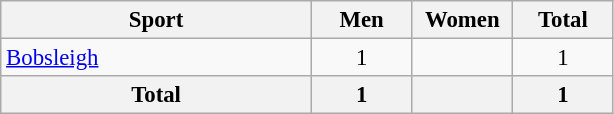<table class="wikitable" style="text-align:center; font-size: 95%">
<tr>
<th width=200>Sport</th>
<th width=60>Men</th>
<th width=60>Women</th>
<th width=60>Total</th>
</tr>
<tr>
<td align=left><a href='#'>Bobsleigh</a></td>
<td>1</td>
<td></td>
<td>1</td>
</tr>
<tr>
<th>Total</th>
<th>1</th>
<th></th>
<th>1</th>
</tr>
</table>
